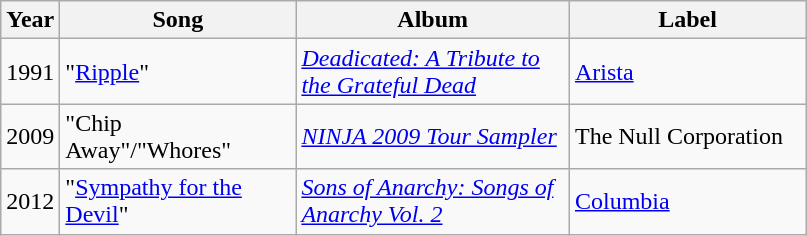<table class="wikitable">
<tr>
<th>Year</th>
<th style="width:150px;">Song</th>
<th style="width:175px;">Album</th>
<th style="width:150px;">Label</th>
</tr>
<tr>
<td>1991</td>
<td>"<a href='#'>Ripple</a>"</td>
<td><em><a href='#'>Deadicated: A Tribute to the Grateful Dead</a></em></td>
<td><a href='#'>Arista</a></td>
</tr>
<tr>
<td>2009</td>
<td>"Chip Away"/"Whores"</td>
<td><em><a href='#'>NINJA 2009 Tour Sampler</a></em></td>
<td>The Null Corporation</td>
</tr>
<tr>
<td>2012</td>
<td>"<a href='#'>Sympathy for the Devil</a>"</td>
<td><em><a href='#'>Sons of Anarchy: Songs of Anarchy Vol. 2</a></em></td>
<td><a href='#'>Columbia</a></td>
</tr>
</table>
